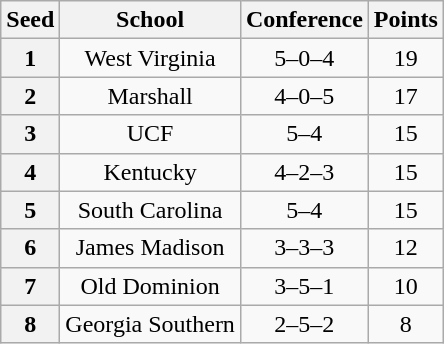<table class="wikitable" style="text-align:center">
<tr>
<th>Seed</th>
<th>School</th>
<th>Conference</th>
<th>Points</th>
</tr>
<tr>
<th>1</th>
<td>West Virginia</td>
<td>5–0–4</td>
<td>19</td>
</tr>
<tr>
<th>2</th>
<td>Marshall</td>
<td>4–0–5</td>
<td>17</td>
</tr>
<tr>
<th>3</th>
<td>UCF</td>
<td>5–4</td>
<td>15</td>
</tr>
<tr>
<th>4</th>
<td>Kentucky</td>
<td>4–2–3</td>
<td>15</td>
</tr>
<tr>
<th>5</th>
<td>South Carolina</td>
<td>5–4</td>
<td>15</td>
</tr>
<tr>
<th>6</th>
<td>James Madison</td>
<td>3–3–3</td>
<td>12</td>
</tr>
<tr>
<th>7</th>
<td>Old Dominion</td>
<td>3–5–1</td>
<td>10</td>
</tr>
<tr>
<th>8</th>
<td>Georgia Southern</td>
<td>2–5–2</td>
<td>8</td>
</tr>
</table>
